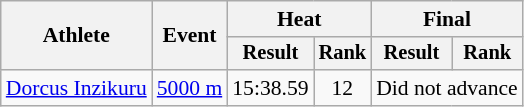<table class=wikitable style="font-size:90%">
<tr>
<th rowspan="2">Athlete</th>
<th rowspan="2">Event</th>
<th colspan="2">Heat</th>
<th colspan="2">Final</th>
</tr>
<tr style="font-size:95%">
<th>Result</th>
<th>Rank</th>
<th>Result</th>
<th>Rank</th>
</tr>
<tr align=center>
<td align=lef><a href='#'>Dorcus Inzikuru</a></td>
<td align=left><a href='#'>5000 m</a></td>
<td>15:38.59</td>
<td>12</td>
<td colspan=2>Did not advance</td>
</tr>
</table>
